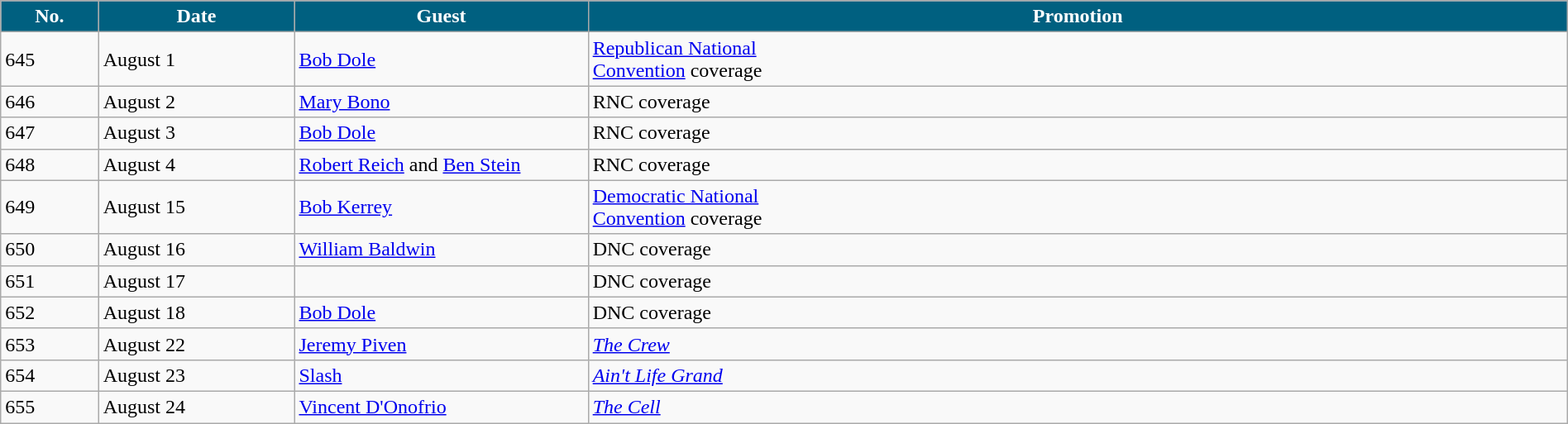<table class="wikitable" width="100%">
<tr bgcolor="#CCCCCC">
<th width="5%" style="background:#006080; color:white"><abbr>No.</abbr></th>
<th width="10%" style="background:#006080; color:white">Date</th>
<th width="15%" style="background:#006080; color:white">Guest</th>
<th width="50%" style="background:#006080; color:white">Promotion</th>
</tr>
<tr>
<td>645</td>
<td>August 1</td>
<td><a href='#'>Bob Dole</a></td>
<td><a href='#'>Republican National</a><br><a href='#'>Convention</a> coverage</td>
</tr>
<tr>
<td>646</td>
<td>August 2</td>
<td><a href='#'>Mary Bono</a></td>
<td>RNC coverage</td>
</tr>
<tr>
<td>647</td>
<td>August 3</td>
<td><a href='#'>Bob Dole</a></td>
<td>RNC coverage</td>
</tr>
<tr>
<td>648</td>
<td>August 4</td>
<td><a href='#'>Robert Reich</a> and <a href='#'>Ben Stein</a></td>
<td>RNC coverage</td>
</tr>
<tr>
<td>649</td>
<td>August 15</td>
<td><a href='#'>Bob Kerrey</a></td>
<td><a href='#'>Democratic National</a><br><a href='#'>Convention</a> coverage</td>
</tr>
<tr>
<td>650</td>
<td>August 16</td>
<td><a href='#'>William Baldwin</a></td>
<td>DNC coverage</td>
</tr>
<tr>
<td>651</td>
<td>August 17</td>
<td></td>
<td>DNC coverage</td>
</tr>
<tr>
<td>652</td>
<td>August 18</td>
<td><a href='#'>Bob Dole</a></td>
<td>DNC coverage</td>
</tr>
<tr>
<td>653</td>
<td>August 22</td>
<td><a href='#'>Jeremy Piven</a></td>
<td><em><a href='#'>The Crew</a></em></td>
</tr>
<tr>
<td>654</td>
<td>August 23</td>
<td><a href='#'>Slash</a></td>
<td><em><a href='#'>Ain't Life Grand</a></em></td>
</tr>
<tr>
<td>655</td>
<td>August 24</td>
<td><a href='#'>Vincent D'Onofrio</a></td>
<td><em><a href='#'>The Cell</a></em></td>
</tr>
</table>
